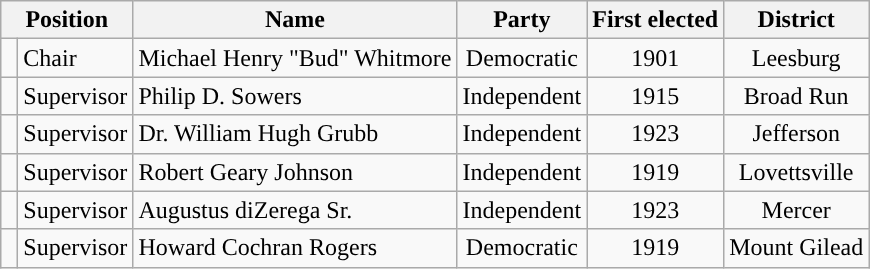<table class="wikitable">
<tr>
<th colspan="2">Position</th>
<th>Name</th>
<th>Party</th>
<th>First elected</th>
<th>District</th>
</tr>
<tr>
<td style="background-color:"> </td>
<td>Chair</td>
<td>Michael Henry "Bud" Whitmore</td>
<td style="text-align:center;">Democratic</td>
<td style="text-align:center;">1901</td>
<td style="text-align:center;">Leesburg</td>
</tr>
<tr>
<td style="background-color:"> </td>
<td>Supervisor</td>
<td>Philip D. Sowers</td>
<td style="text-align:center;">Independent</td>
<td style="text-align:center;">1915</td>
<td style="text-align:center;">Broad Run</td>
</tr>
<tr>
<td style="background-color:"> </td>
<td>Supervisor</td>
<td>Dr. William Hugh Grubb</td>
<td style="text-align:center;">Independent</td>
<td style="text-align:center;">1923</td>
<td style="text-align:center;">Jefferson</td>
</tr>
<tr>
<td style="background-color:"> </td>
<td>Supervisor</td>
<td>Robert Geary Johnson</td>
<td style="text-align:center;">Independent</td>
<td style="text-align:center;">1919</td>
<td style="text-align:center;">Lovettsville</td>
</tr>
<tr>
<td style="background-color:"> </td>
<td>Supervisor</td>
<td>Augustus diZerega Sr.</td>
<td style="text-align:center;">Independent</td>
<td style="text-align:center;">1923</td>
<td style="text-align:center;">Mercer</td>
</tr>
<tr>
<td style="background-color:"> </td>
<td>Supervisor</td>
<td>Howard Cochran Rogers</td>
<td style="text-align:center;">Democratic</td>
<td style="text-align:center;">1919</td>
<td style="text-align:center;">Mount Gilead</td>
</tr>
</table>
